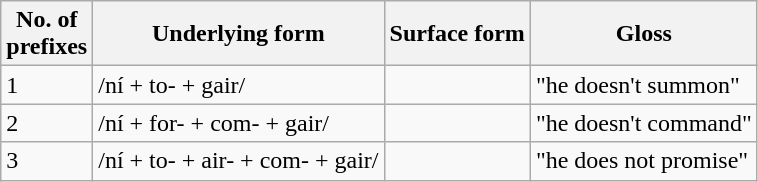<table class=wikitable>
<tr>
<th>No. of<br>prefixes</th>
<th>Underlying form</th>
<th>Surface form</th>
<th>Gloss</th>
</tr>
<tr>
<td>1</td>
<td>/ní + to- + gair/</td>
<td></td>
<td>"he doesn't summon"</td>
</tr>
<tr>
<td>2</td>
<td>/ní + for- + com- + gair/</td>
<td></td>
<td>"he doesn't command"</td>
</tr>
<tr>
<td>3</td>
<td>/ní + to- + air- + com- + gair/</td>
<td></td>
<td>"he does not promise"</td>
</tr>
</table>
